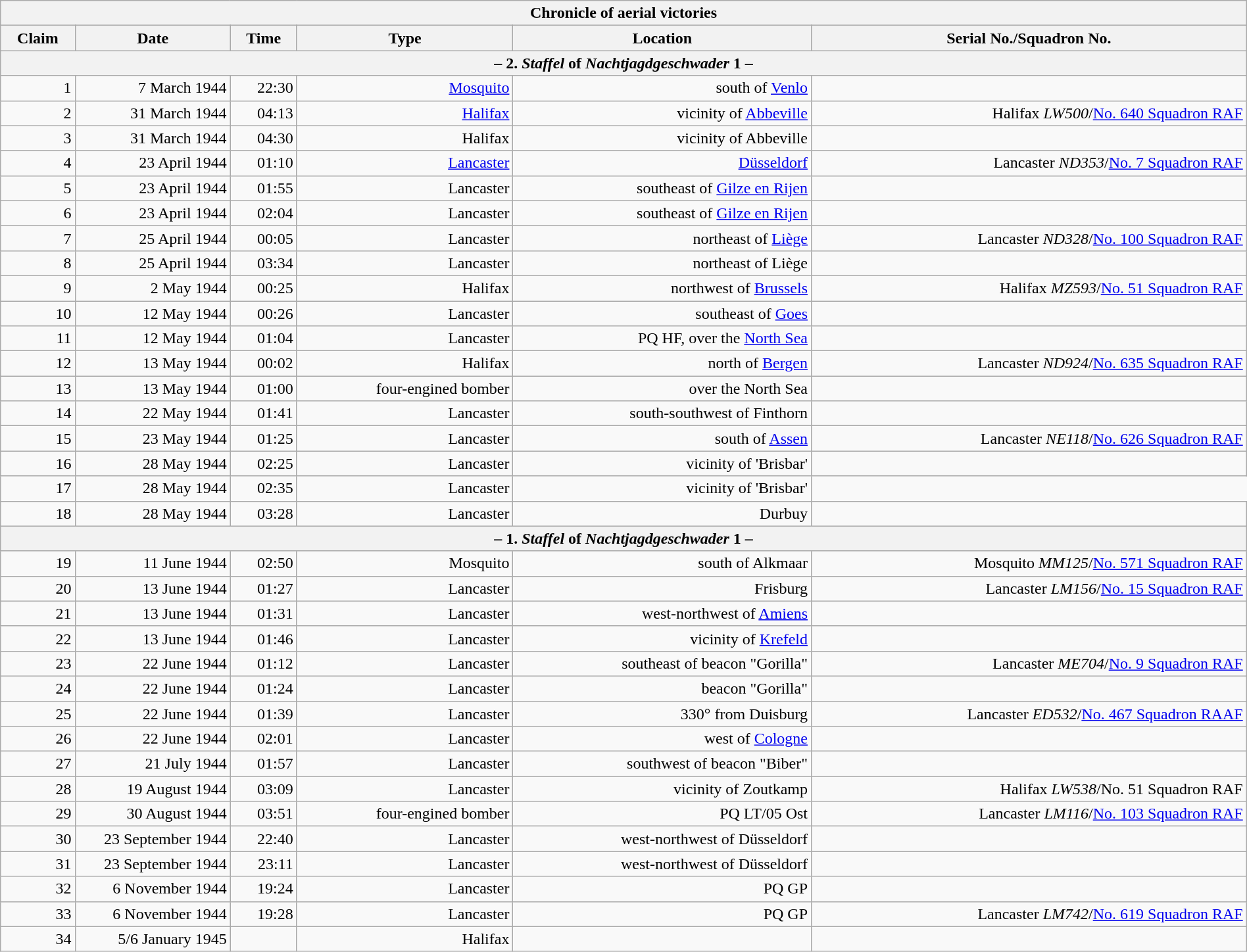<table class="wikitable plainrowheaders collapsible" style="margin-left: auto; margin-right: auto; border: none; text-align:right; width: 100%;">
<tr>
<th colspan="7">Chronicle of aerial victories</th>
</tr>
<tr>
<th scope="col">Claim</th>
<th scope="col" style="width:150px">Date</th>
<th scope="col">Time</th>
<th scope="col">Type</th>
<th scope="col">Location</th>
<th scope="col">Serial No./Squadron No.</th>
</tr>
<tr>
<th colspan="7">– 2. <em>Staffel</em> of <em>Nachtjagdgeschwader</em> 1 –</th>
</tr>
<tr>
<td>1</td>
<td>7 March 1944</td>
<td>22:30</td>
<td><a href='#'>Mosquito</a></td>
<td>south of <a href='#'>Venlo</a></td>
<td></td>
</tr>
<tr>
<td>2</td>
<td>31 March 1944</td>
<td>04:13</td>
<td><a href='#'>Halifax</a></td>
<td>vicinity of <a href='#'>Abbeville</a></td>
<td>Halifax <em>LW500</em>/<a href='#'>No. 640 Squadron RAF</a></td>
</tr>
<tr>
<td>3</td>
<td>31 March 1944</td>
<td>04:30</td>
<td>Halifax</td>
<td>vicinity of Abbeville</td>
<td></td>
</tr>
<tr>
<td>4</td>
<td>23 April 1944</td>
<td>01:10</td>
<td><a href='#'>Lancaster</a></td>
<td><a href='#'>Düsseldorf</a></td>
<td>Lancaster <em>ND353</em>/<a href='#'>No. 7 Squadron RAF</a></td>
</tr>
<tr>
<td>5</td>
<td>23 April 1944</td>
<td>01:55</td>
<td>Lancaster</td>
<td> southeast of <a href='#'>Gilze en Rijen</a></td>
<td></td>
</tr>
<tr>
<td>6</td>
<td>23 April 1944</td>
<td>02:04</td>
<td>Lancaster</td>
<td> southeast of <a href='#'>Gilze en Rijen</a></td>
<td></td>
</tr>
<tr>
<td>7</td>
<td>25 April 1944</td>
<td>00:05</td>
<td>Lancaster</td>
<td> northeast of <a href='#'>Liège</a></td>
<td>Lancaster <em>ND328</em>/<a href='#'>No. 100 Squadron RAF</a></td>
</tr>
<tr>
<td>8</td>
<td>25 April 1944</td>
<td>03:34</td>
<td>Lancaster</td>
<td>northeast of Liège</td>
<td></td>
</tr>
<tr>
<td>9</td>
<td>2 May 1944</td>
<td>00:25</td>
<td>Halifax</td>
<td> northwest of <a href='#'>Brussels</a></td>
<td>Halifax <em>MZ593</em>/<a href='#'>No. 51 Squadron RAF</a></td>
</tr>
<tr>
<td>10</td>
<td>12 May 1944</td>
<td>00:26</td>
<td>Lancaster</td>
<td> southeast of <a href='#'>Goes</a></td>
<td></td>
</tr>
<tr>
<td>11</td>
<td>12 May 1944</td>
<td>01:04</td>
<td>Lancaster</td>
<td>PQ HF, over the <a href='#'>North Sea</a></td>
<td></td>
</tr>
<tr>
<td>12</td>
<td>13 May 1944</td>
<td>00:02</td>
<td>Halifax</td>
<td> north of <a href='#'>Bergen</a></td>
<td>Lancaster <em>ND924</em>/<a href='#'>No. 635 Squadron RAF</a></td>
</tr>
<tr>
<td>13</td>
<td>13 May 1944</td>
<td>01:00</td>
<td>four-engined bomber</td>
<td>over the North Sea</td>
<td></td>
</tr>
<tr>
<td>14</td>
<td>22 May 1944</td>
<td>01:41</td>
<td>Lancaster</td>
<td> south-southwest of Finthorn</td>
<td></td>
</tr>
<tr>
<td>15</td>
<td>23 May 1944</td>
<td>01:25</td>
<td>Lancaster</td>
<td> south of <a href='#'>Assen</a></td>
<td>Lancaster <em>NE118</em>/<a href='#'>No. 626 Squadron RAF</a></td>
</tr>
<tr>
<td>16</td>
<td>28 May 1944</td>
<td>02:25</td>
<td>Lancaster</td>
<td>vicinity of 'Brisbar'</td>
<td></td>
</tr>
<tr>
<td>17</td>
<td>28 May 1944</td>
<td>02:35</td>
<td>Lancaster</td>
<td>vicinity of 'Brisbar'</td>
</tr>
<tr>
<td>18</td>
<td>28 May 1944</td>
<td>03:28</td>
<td>Lancaster</td>
<td>Durbuy</td>
<td></td>
</tr>
<tr>
<th colspan="7">– 1. <em>Staffel</em> of <em>Nachtjagdgeschwader</em> 1 –</th>
</tr>
<tr>
<td>19</td>
<td>11 June 1944</td>
<td>02:50</td>
<td>Mosquito</td>
<td> south of Alkmaar</td>
<td>Mosquito <em>MM125</em>/<a href='#'>No. 571 Squadron RAF</a></td>
</tr>
<tr>
<td>20</td>
<td>13 June 1944</td>
<td>01:27</td>
<td>Lancaster</td>
<td>Frisburg</td>
<td>Lancaster <em>LM156</em>/<a href='#'>No. 15 Squadron RAF</a></td>
</tr>
<tr>
<td>21</td>
<td>13 June 1944</td>
<td>01:31</td>
<td>Lancaster</td>
<td> west-northwest of <a href='#'>Amiens</a></td>
<td></td>
</tr>
<tr>
<td>22</td>
<td>13 June 1944</td>
<td>01:46</td>
<td>Lancaster</td>
<td>vicinity of <a href='#'>Krefeld</a></td>
<td></td>
</tr>
<tr>
<td>23</td>
<td>22 June 1944</td>
<td>01:12</td>
<td>Lancaster</td>
<td>southeast of beacon "Gorilla"</td>
<td>Lancaster <em>ME704</em>/<a href='#'>No. 9 Squadron RAF</a></td>
</tr>
<tr>
<td>24</td>
<td>22 June 1944</td>
<td>01:24</td>
<td>Lancaster</td>
<td>beacon "Gorilla"</td>
<td></td>
</tr>
<tr>
<td>25</td>
<td>22 June 1944</td>
<td>01:39</td>
<td>Lancaster</td>
<td>330° from Duisburg</td>
<td>Lancaster <em>ED532</em>/<a href='#'>No. 467 Squadron RAAF</a></td>
</tr>
<tr>
<td>26</td>
<td>22 June 1944</td>
<td>02:01</td>
<td>Lancaster</td>
<td>west of <a href='#'>Cologne</a></td>
<td></td>
</tr>
<tr>
<td>27</td>
<td>21 July 1944</td>
<td>01:57</td>
<td>Lancaster</td>
<td> southwest of beacon "Biber"</td>
<td></td>
</tr>
<tr>
<td>28</td>
<td>19 August 1944</td>
<td>03:09</td>
<td>Lancaster</td>
<td>vicinity of Zoutkamp</td>
<td>Halifax <em>LW538</em>/No. 51 Squadron RAF</td>
</tr>
<tr>
<td>29</td>
<td>30 August 1944</td>
<td>03:51</td>
<td>four-engined bomber</td>
<td>PQ LT/05 Ost</td>
<td>Lancaster <em>LM116</em>/<a href='#'>No. 103 Squadron RAF</a></td>
</tr>
<tr>
<td>30</td>
<td>23 September 1944</td>
<td>22:40</td>
<td>Lancaster</td>
<td> west-northwest of Düsseldorf</td>
<td></td>
</tr>
<tr>
<td>31</td>
<td>23 September 1944</td>
<td>23:11</td>
<td>Lancaster</td>
<td> west-northwest of Düsseldorf</td>
<td></td>
</tr>
<tr>
<td>32</td>
<td>6 November 1944</td>
<td>19:24</td>
<td>Lancaster</td>
<td>PQ GP</td>
<td></td>
</tr>
<tr>
<td>33</td>
<td>6 November 1944</td>
<td>19:28</td>
<td>Lancaster</td>
<td>PQ GP</td>
<td>Lancaster <em>LM742</em>/<a href='#'>No. 619 Squadron RAF</a></td>
</tr>
<tr>
<td>34</td>
<td>5/6 January 1945</td>
<td></td>
<td>Halifax</td>
<td></td>
<td></td>
</tr>
</table>
